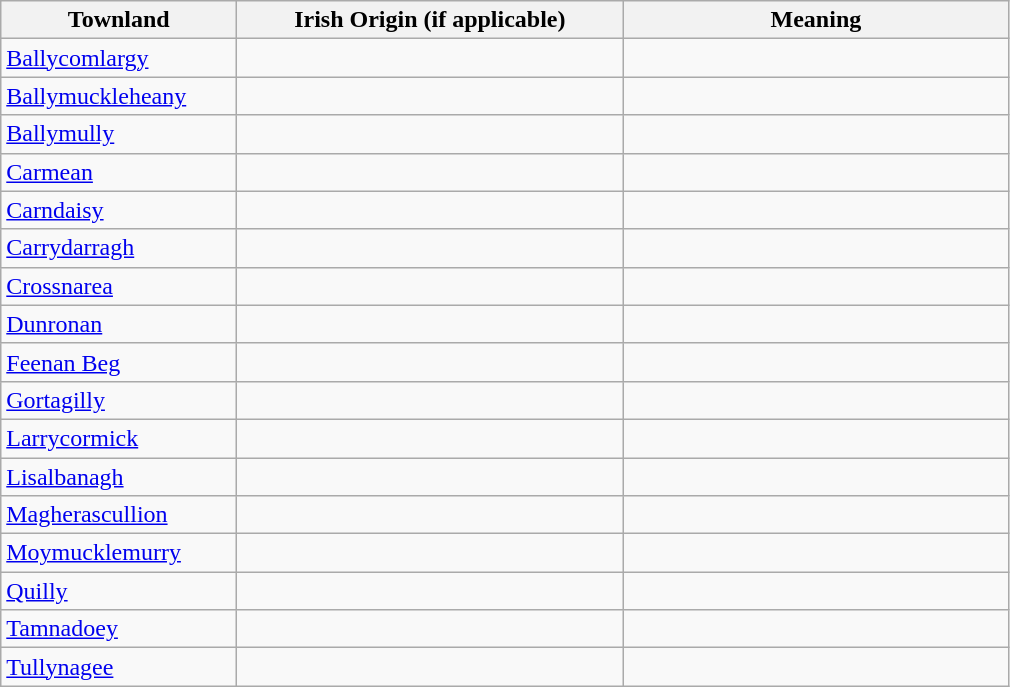<table class="wikitable" style="border:1px solid darkgray;">
<tr>
<th width="150">Townland</th>
<th width="250">Irish Origin (if applicable)</th>
<th width="250">Meaning</th>
</tr>
<tr>
<td><a href='#'>Ballycomlargy</a></td>
<td></td>
<td></td>
</tr>
<tr>
<td><a href='#'>Ballymuckleheany</a></td>
<td></td>
<td></td>
</tr>
<tr>
<td><a href='#'>Ballymully</a></td>
<td></td>
<td></td>
</tr>
<tr>
<td><a href='#'>Carmean</a></td>
<td></td>
<td></td>
</tr>
<tr>
<td><a href='#'>Carndaisy</a></td>
<td></td>
<td></td>
</tr>
<tr>
<td><a href='#'>Carrydarragh</a></td>
<td></td>
<td></td>
</tr>
<tr>
<td><a href='#'>Crossnarea</a></td>
<td></td>
<td></td>
</tr>
<tr>
<td><a href='#'>Dunronan</a></td>
<td></td>
<td></td>
</tr>
<tr>
<td><a href='#'>Feenan Beg</a></td>
<td></td>
<td></td>
</tr>
<tr>
<td><a href='#'>Gortagilly</a></td>
<td></td>
<td></td>
</tr>
<tr>
<td><a href='#'>Larrycormick</a></td>
<td></td>
<td></td>
</tr>
<tr>
<td><a href='#'>Lisalbanagh</a></td>
<td></td>
<td></td>
</tr>
<tr>
<td><a href='#'>Magherascullion</a></td>
<td></td>
<td></td>
</tr>
<tr>
<td><a href='#'>Moymucklemurry</a></td>
<td></td>
<td></td>
</tr>
<tr>
<td><a href='#'>Quilly</a></td>
<td></td>
<td></td>
</tr>
<tr>
<td><a href='#'>Tamnadoey</a></td>
<td></td>
<td></td>
</tr>
<tr>
<td><a href='#'>Tullynagee</a></td>
<td></td>
<td></td>
</tr>
</table>
